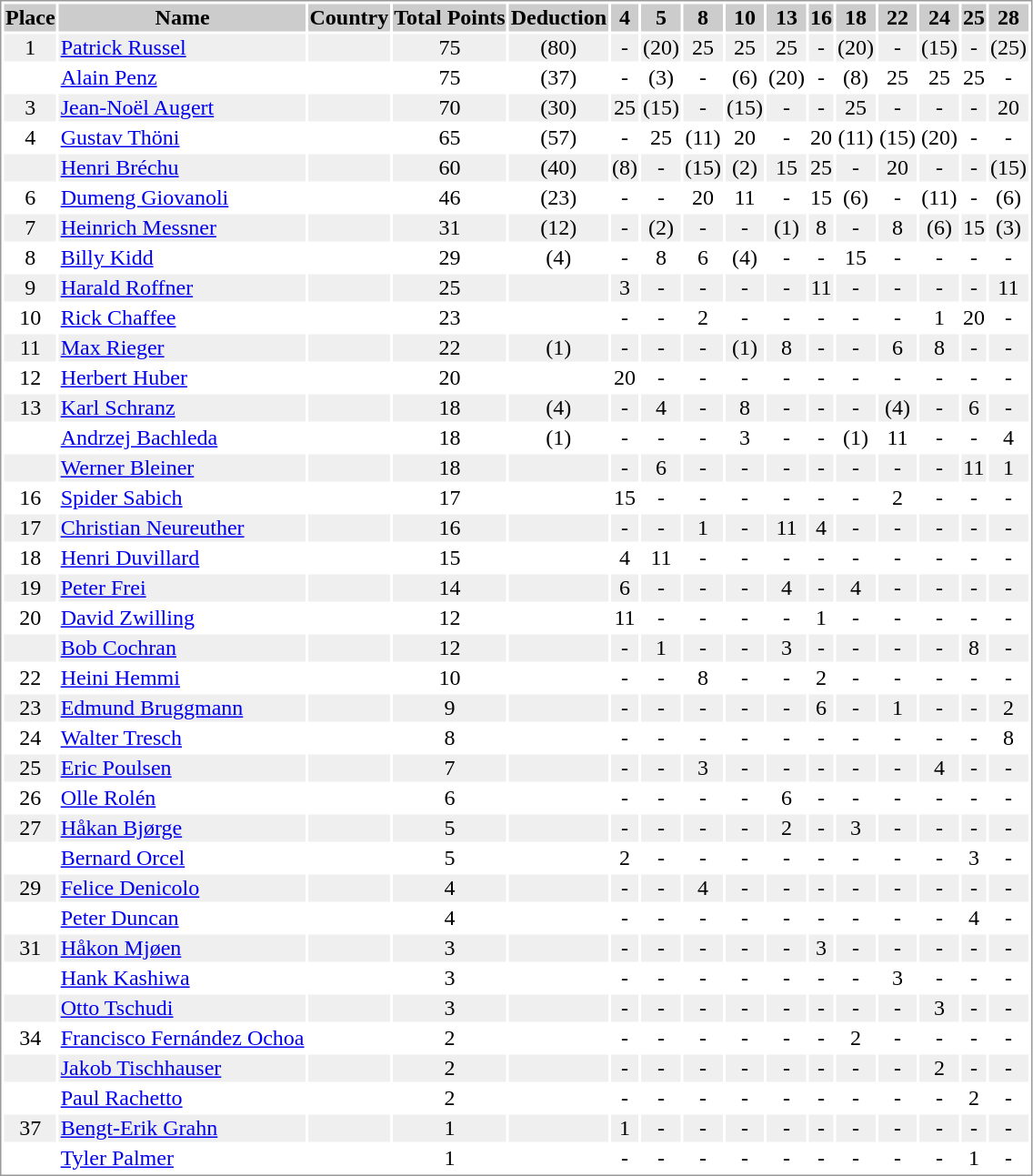<table border="0" style="border: 1px solid #999; background-color:#FFFFFF; text-align:center">
<tr align="center" bgcolor="#CCCCCC">
<th>Place</th>
<th>Name</th>
<th>Country</th>
<th>Total Points</th>
<th>Deduction</th>
<th>4</th>
<th>5</th>
<th>8</th>
<th>10</th>
<th>13</th>
<th>16</th>
<th>18</th>
<th>22</th>
<th>24</th>
<th>25</th>
<th>28</th>
</tr>
<tr bgcolor="#EFEFEF">
<td>1</td>
<td align="left"><a href='#'>Patrick Russel</a></td>
<td align="left"></td>
<td>75</td>
<td>(80)</td>
<td>-</td>
<td>(20)</td>
<td>25</td>
<td>25</td>
<td>25</td>
<td>-</td>
<td>(20)</td>
<td>-</td>
<td>(15)</td>
<td>-</td>
<td>(25)</td>
</tr>
<tr>
<td></td>
<td align="left"><a href='#'>Alain Penz</a></td>
<td align="left"></td>
<td>75</td>
<td>(37)</td>
<td>-</td>
<td>(3)</td>
<td>-</td>
<td>(6)</td>
<td>(20)</td>
<td>-</td>
<td>(8)</td>
<td>25</td>
<td>25</td>
<td>25</td>
<td>-</td>
</tr>
<tr bgcolor="#EFEFEF">
<td>3</td>
<td align="left"><a href='#'>Jean-Noël Augert</a></td>
<td align="left"></td>
<td>70</td>
<td>(30)</td>
<td>25</td>
<td>(15)</td>
<td>-</td>
<td>(15)</td>
<td>-</td>
<td>-</td>
<td>25</td>
<td>-</td>
<td>-</td>
<td>-</td>
<td>20</td>
</tr>
<tr>
<td>4</td>
<td align="left"><a href='#'>Gustav Thöni</a></td>
<td align="left"></td>
<td>65</td>
<td>(57)</td>
<td>-</td>
<td>25</td>
<td>(11)</td>
<td>20</td>
<td>-</td>
<td>20</td>
<td>(11)</td>
<td>(15)</td>
<td>(20)</td>
<td>-</td>
<td>-</td>
</tr>
<tr bgcolor="#EFEFEF">
<td></td>
<td align="left"><a href='#'>Henri Bréchu</a></td>
<td align="left"></td>
<td>60</td>
<td>(40)</td>
<td>(8)</td>
<td>-</td>
<td>(15)</td>
<td>(2)</td>
<td>15</td>
<td>25</td>
<td>-</td>
<td>20</td>
<td>-</td>
<td>-</td>
<td>(15)</td>
</tr>
<tr>
<td>6</td>
<td align="left"><a href='#'>Dumeng Giovanoli</a></td>
<td align="left"></td>
<td>46</td>
<td>(23)</td>
<td>-</td>
<td>-</td>
<td>20</td>
<td>11</td>
<td>-</td>
<td>15</td>
<td>(6)</td>
<td>-</td>
<td>(11)</td>
<td>-</td>
<td>(6)</td>
</tr>
<tr bgcolor="#EFEFEF">
<td>7</td>
<td align="left"><a href='#'>Heinrich Messner</a></td>
<td align="left"></td>
<td>31</td>
<td>(12)</td>
<td>-</td>
<td>(2)</td>
<td>-</td>
<td>-</td>
<td>(1)</td>
<td>8</td>
<td>-</td>
<td>8</td>
<td>(6)</td>
<td>15</td>
<td>(3)</td>
</tr>
<tr>
<td>8</td>
<td align="left"><a href='#'>Billy Kidd</a></td>
<td align="left"></td>
<td>29</td>
<td>(4)</td>
<td>-</td>
<td>8</td>
<td>6</td>
<td>(4)</td>
<td>-</td>
<td>-</td>
<td>15</td>
<td>-</td>
<td>-</td>
<td>-</td>
<td>-</td>
</tr>
<tr bgcolor="#EFEFEF">
<td>9</td>
<td align="left"><a href='#'>Harald Roffner</a></td>
<td align="left"></td>
<td>25</td>
<td></td>
<td>3</td>
<td>-</td>
<td>-</td>
<td>-</td>
<td>-</td>
<td>11</td>
<td>-</td>
<td>-</td>
<td>-</td>
<td>-</td>
<td>11</td>
</tr>
<tr>
<td>10</td>
<td align="left"><a href='#'>Rick Chaffee</a></td>
<td align="left"></td>
<td>23</td>
<td></td>
<td>-</td>
<td>-</td>
<td>2</td>
<td>-</td>
<td>-</td>
<td>-</td>
<td>-</td>
<td>-</td>
<td>1</td>
<td>20</td>
<td>-</td>
</tr>
<tr bgcolor="#EFEFEF">
<td>11</td>
<td align="left"><a href='#'>Max Rieger</a></td>
<td align="left"></td>
<td>22</td>
<td>(1)</td>
<td>-</td>
<td>-</td>
<td>-</td>
<td>(1)</td>
<td>8</td>
<td>-</td>
<td>-</td>
<td>6</td>
<td>8</td>
<td>-</td>
<td>-</td>
</tr>
<tr>
<td>12</td>
<td align="left"><a href='#'>Herbert Huber</a></td>
<td align="left"></td>
<td>20</td>
<td></td>
<td>20</td>
<td>-</td>
<td>-</td>
<td>-</td>
<td>-</td>
<td>-</td>
<td>-</td>
<td>-</td>
<td>-</td>
<td>-</td>
<td>-</td>
</tr>
<tr bgcolor="#EFEFEF">
<td>13</td>
<td align="left"><a href='#'>Karl Schranz</a></td>
<td align="left"></td>
<td>18</td>
<td>(4)</td>
<td>-</td>
<td>4</td>
<td>-</td>
<td>8</td>
<td>-</td>
<td>-</td>
<td>-</td>
<td>(4)</td>
<td>-</td>
<td>6</td>
<td>-</td>
</tr>
<tr>
<td></td>
<td align="left"><a href='#'>Andrzej Bachleda</a></td>
<td align="left"></td>
<td>18</td>
<td>(1)</td>
<td>-</td>
<td>-</td>
<td>-</td>
<td>3</td>
<td>-</td>
<td>-</td>
<td>(1)</td>
<td>11</td>
<td>-</td>
<td>-</td>
<td>4</td>
</tr>
<tr bgcolor="#EFEFEF">
<td></td>
<td align="left"><a href='#'>Werner Bleiner</a></td>
<td align="left"></td>
<td>18</td>
<td></td>
<td>-</td>
<td>6</td>
<td>-</td>
<td>-</td>
<td>-</td>
<td>-</td>
<td>-</td>
<td>-</td>
<td>-</td>
<td>11</td>
<td>1</td>
</tr>
<tr>
<td>16</td>
<td align="left"><a href='#'>Spider Sabich</a></td>
<td align="left"></td>
<td>17</td>
<td></td>
<td>15</td>
<td>-</td>
<td>-</td>
<td>-</td>
<td>-</td>
<td>-</td>
<td>-</td>
<td>2</td>
<td>-</td>
<td>-</td>
<td>-</td>
</tr>
<tr bgcolor="#EFEFEF">
<td>17</td>
<td align="left"><a href='#'>Christian Neureuther</a></td>
<td align="left"></td>
<td>16</td>
<td></td>
<td>-</td>
<td>-</td>
<td>1</td>
<td>-</td>
<td>11</td>
<td>4</td>
<td>-</td>
<td>-</td>
<td>-</td>
<td>-</td>
<td>-</td>
</tr>
<tr>
<td>18</td>
<td align="left"><a href='#'>Henri Duvillard</a></td>
<td align="left"></td>
<td>15</td>
<td></td>
<td>4</td>
<td>11</td>
<td>-</td>
<td>-</td>
<td>-</td>
<td>-</td>
<td>-</td>
<td>-</td>
<td>-</td>
<td>-</td>
<td>-</td>
</tr>
<tr bgcolor="#EFEFEF">
<td>19</td>
<td align="left"><a href='#'>Peter Frei</a></td>
<td align="left"></td>
<td>14</td>
<td></td>
<td>6</td>
<td>-</td>
<td>-</td>
<td>-</td>
<td>4</td>
<td>-</td>
<td>4</td>
<td>-</td>
<td>-</td>
<td>-</td>
<td>-</td>
</tr>
<tr>
<td>20</td>
<td align="left"><a href='#'>David Zwilling</a></td>
<td align="left"></td>
<td>12</td>
<td></td>
<td>11</td>
<td>-</td>
<td>-</td>
<td>-</td>
<td>-</td>
<td>1</td>
<td>-</td>
<td>-</td>
<td>-</td>
<td>-</td>
<td>-</td>
</tr>
<tr bgcolor="#EFEFEF">
<td></td>
<td align="left"><a href='#'>Bob Cochran</a></td>
<td align="left"></td>
<td>12</td>
<td></td>
<td>-</td>
<td>1</td>
<td>-</td>
<td>-</td>
<td>3</td>
<td>-</td>
<td>-</td>
<td>-</td>
<td>-</td>
<td>8</td>
<td>-</td>
</tr>
<tr>
<td>22</td>
<td align="left"><a href='#'>Heini Hemmi</a></td>
<td align="left"></td>
<td>10</td>
<td></td>
<td>-</td>
<td>-</td>
<td>8</td>
<td>-</td>
<td>-</td>
<td>2</td>
<td>-</td>
<td>-</td>
<td>-</td>
<td>-</td>
<td>-</td>
</tr>
<tr bgcolor="#EFEFEF">
<td>23</td>
<td align="left"><a href='#'>Edmund Bruggmann</a></td>
<td align="left"></td>
<td>9</td>
<td></td>
<td>-</td>
<td>-</td>
<td>-</td>
<td>-</td>
<td>-</td>
<td>6</td>
<td>-</td>
<td>1</td>
<td>-</td>
<td>-</td>
<td>2</td>
</tr>
<tr>
<td>24</td>
<td align="left"><a href='#'>Walter Tresch</a></td>
<td align="left"></td>
<td>8</td>
<td></td>
<td>-</td>
<td>-</td>
<td>-</td>
<td>-</td>
<td>-</td>
<td>-</td>
<td>-</td>
<td>-</td>
<td>-</td>
<td>-</td>
<td>8</td>
</tr>
<tr bgcolor="#EFEFEF">
<td>25</td>
<td align="left"><a href='#'>Eric Poulsen</a></td>
<td align="left"></td>
<td>7</td>
<td></td>
<td>-</td>
<td>-</td>
<td>3</td>
<td>-</td>
<td>-</td>
<td>-</td>
<td>-</td>
<td>-</td>
<td>4</td>
<td>-</td>
<td>-</td>
</tr>
<tr>
<td>26</td>
<td align="left"><a href='#'>Olle Rolén</a></td>
<td align="left"></td>
<td>6</td>
<td></td>
<td>-</td>
<td>-</td>
<td>-</td>
<td>-</td>
<td>6</td>
<td>-</td>
<td>-</td>
<td>-</td>
<td>-</td>
<td>-</td>
<td>-</td>
</tr>
<tr bgcolor="#EFEFEF">
<td>27</td>
<td align="left"><a href='#'>Håkan Bjørge</a></td>
<td align="left"></td>
<td>5</td>
<td></td>
<td>-</td>
<td>-</td>
<td>-</td>
<td>-</td>
<td>2</td>
<td>-</td>
<td>3</td>
<td>-</td>
<td>-</td>
<td>-</td>
<td>-</td>
</tr>
<tr>
<td></td>
<td align="left"><a href='#'>Bernard Orcel</a></td>
<td align="left"></td>
<td>5</td>
<td></td>
<td>2</td>
<td>-</td>
<td>-</td>
<td>-</td>
<td>-</td>
<td>-</td>
<td>-</td>
<td>-</td>
<td>-</td>
<td>3</td>
<td>-</td>
</tr>
<tr bgcolor="#EFEFEF">
<td>29</td>
<td align="left"><a href='#'>Felice Denicolo</a></td>
<td align="left"></td>
<td>4</td>
<td></td>
<td>-</td>
<td>-</td>
<td>4</td>
<td>-</td>
<td>-</td>
<td>-</td>
<td>-</td>
<td>-</td>
<td>-</td>
<td>-</td>
<td>-</td>
</tr>
<tr>
<td></td>
<td align="left"><a href='#'>Peter Duncan</a></td>
<td align="left"></td>
<td>4</td>
<td></td>
<td>-</td>
<td>-</td>
<td>-</td>
<td>-</td>
<td>-</td>
<td>-</td>
<td>-</td>
<td>-</td>
<td>-</td>
<td>4</td>
<td>-</td>
</tr>
<tr bgcolor="#EFEFEF">
<td>31</td>
<td align="left"><a href='#'>Håkon Mjøen</a></td>
<td align="left"></td>
<td>3</td>
<td></td>
<td>-</td>
<td>-</td>
<td>-</td>
<td>-</td>
<td>-</td>
<td>3</td>
<td>-</td>
<td>-</td>
<td>-</td>
<td>-</td>
<td>-</td>
</tr>
<tr>
<td></td>
<td align="left"><a href='#'>Hank Kashiwa</a></td>
<td align="left"></td>
<td>3</td>
<td></td>
<td>-</td>
<td>-</td>
<td>-</td>
<td>-</td>
<td>-</td>
<td>-</td>
<td>-</td>
<td>3</td>
<td>-</td>
<td>-</td>
<td>-</td>
</tr>
<tr bgcolor="#EFEFEF">
<td></td>
<td align="left"><a href='#'>Otto Tschudi</a></td>
<td align="left"></td>
<td>3</td>
<td></td>
<td>-</td>
<td>-</td>
<td>-</td>
<td>-</td>
<td>-</td>
<td>-</td>
<td>-</td>
<td>-</td>
<td>3</td>
<td>-</td>
<td>-</td>
</tr>
<tr>
<td>34</td>
<td align="left"><a href='#'>Francisco Fernández Ochoa</a></td>
<td align="left"></td>
<td>2</td>
<td></td>
<td>-</td>
<td>-</td>
<td>-</td>
<td>-</td>
<td>-</td>
<td>-</td>
<td>2</td>
<td>-</td>
<td>-</td>
<td>-</td>
<td>-</td>
</tr>
<tr bgcolor="#EFEFEF">
<td></td>
<td align="left"><a href='#'>Jakob Tischhauser</a></td>
<td align="left"></td>
<td>2</td>
<td></td>
<td>-</td>
<td>-</td>
<td>-</td>
<td>-</td>
<td>-</td>
<td>-</td>
<td>-</td>
<td>-</td>
<td>2</td>
<td>-</td>
<td>-</td>
</tr>
<tr>
<td></td>
<td align="left"><a href='#'>Paul Rachetto</a></td>
<td align="left"></td>
<td>2</td>
<td></td>
<td>-</td>
<td>-</td>
<td>-</td>
<td>-</td>
<td>-</td>
<td>-</td>
<td>-</td>
<td>-</td>
<td>-</td>
<td>2</td>
<td>-</td>
</tr>
<tr bgcolor="#EFEFEF">
<td>37</td>
<td align="left"><a href='#'>Bengt-Erik Grahn</a></td>
<td align="left"></td>
<td>1</td>
<td></td>
<td>1</td>
<td>-</td>
<td>-</td>
<td>-</td>
<td>-</td>
<td>-</td>
<td>-</td>
<td>-</td>
<td>-</td>
<td>-</td>
<td>-</td>
</tr>
<tr>
<td></td>
<td align="left"><a href='#'>Tyler Palmer</a></td>
<td align="left"></td>
<td>1</td>
<td></td>
<td>-</td>
<td>-</td>
<td>-</td>
<td>-</td>
<td>-</td>
<td>-</td>
<td>-</td>
<td>-</td>
<td>-</td>
<td>1</td>
<td>-</td>
</tr>
</table>
